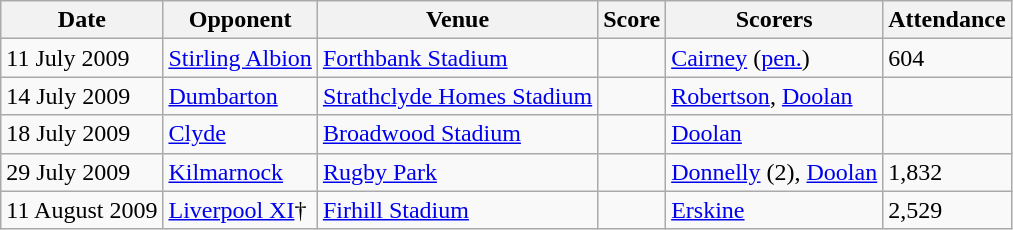<table class="wikitable">
<tr>
<th>Date</th>
<th>Opponent</th>
<th>Venue</th>
<th>Score</th>
<th>Scorers</th>
<th>Attendance</th>
</tr>
<tr>
<td>11 July 2009</td>
<td><a href='#'>Stirling Albion</a></td>
<td><a href='#'>Forthbank Stadium</a></td>
<td></td>
<td><a href='#'>Cairney</a> (<a href='#'>pen.</a>)</td>
<td>604</td>
</tr>
<tr>
<td>14 July 2009</td>
<td><a href='#'>Dumbarton</a></td>
<td><a href='#'>Strathclyde Homes Stadium</a></td>
<td></td>
<td><a href='#'>Robertson</a>, <a href='#'>Doolan</a></td>
<td></td>
</tr>
<tr>
<td>18 July 2009</td>
<td><a href='#'>Clyde</a></td>
<td><a href='#'>Broadwood Stadium</a></td>
<td></td>
<td><a href='#'>Doolan</a></td>
<td></td>
</tr>
<tr>
<td>29 July 2009</td>
<td><a href='#'>Kilmarnock</a></td>
<td><a href='#'>Rugby Park</a></td>
<td></td>
<td><a href='#'>Donnelly</a> (2), <a href='#'>Doolan</a></td>
<td>1,832</td>
</tr>
<tr>
<td>11 August 2009</td>
<td><a href='#'>Liverpool XI</a>†</td>
<td><a href='#'>Firhill Stadium</a></td>
<td></td>
<td><a href='#'>Erskine</a></td>
<td>2,529</td>
</tr>
</table>
